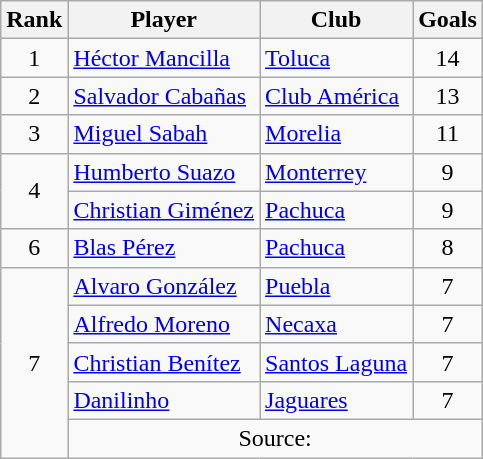<table class="wikitable">
<tr>
<th>Rank</th>
<th>Player</th>
<th>Club</th>
<th>Goals</th>
</tr>
<tr>
<td align=center>1</td>
<td> <a href='#'>Héctor Mancilla</a></td>
<td><a href='#'>Toluca</a></td>
<td align=center>14</td>
</tr>
<tr>
<td align=center>2</td>
<td> <a href='#'>Salvador Cabañas</a></td>
<td><a href='#'>Club América</a></td>
<td align=center>13</td>
</tr>
<tr>
<td align=center>3</td>
<td> <a href='#'>Miguel Sabah</a></td>
<td><a href='#'>Morelia</a></td>
<td align=center>11</td>
</tr>
<tr>
<td rowspan="2" align=center>4</td>
<td> <a href='#'>Humberto Suazo</a></td>
<td><a href='#'>Monterrey</a></td>
<td align=center>9</td>
</tr>
<tr>
<td> <a href='#'>Christian Giménez</a></td>
<td><a href='#'>Pachuca</a></td>
<td align=center>9</td>
</tr>
<tr>
<td align=center>6</td>
<td> <a href='#'>Blas Pérez</a></td>
<td><a href='#'>Pachuca</a></td>
<td align=center>8</td>
</tr>
<tr>
<td rowspan="5" align=center>7</td>
<td> <a href='#'>Alvaro González</a></td>
<td><a href='#'>Puebla</a></td>
<td align=center>7</td>
</tr>
<tr>
<td> <a href='#'>Alfredo Moreno</a></td>
<td><a href='#'>Necaxa</a></td>
<td align=center>7</td>
</tr>
<tr>
<td> <a href='#'>Christian Benítez</a></td>
<td><a href='#'>Santos Laguna</a></td>
<td align=center>7</td>
</tr>
<tr>
<td> <a href='#'>Danilinho</a></td>
<td><a href='#'>Jaguares</a></td>
<td align=center>7</td>
</tr>
<tr>
<td colspan="4" align="center">Source: </td>
</tr>
</table>
